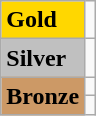<table class="wikitable">
<tr>
<td bgcolor="gold"><strong>Gold</strong></td>
<td></td>
</tr>
<tr>
<td bgcolor="silver"><strong>Silver</strong></td>
<td></td>
</tr>
<tr>
<td rowspan="2" bgcolor="#cc9966"><strong>Bronze</strong></td>
<td></td>
</tr>
<tr>
<td></td>
</tr>
</table>
